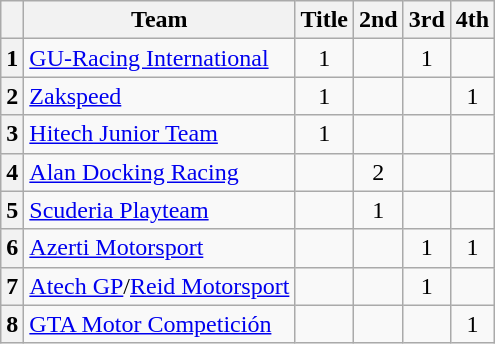<table class="wikitable" style="float:left; margin-right:1em;">
<tr>
<th></th>
<th>Team</th>
<th>Title</th>
<th>2nd</th>
<th>3rd</th>
<th>4th</th>
</tr>
<tr>
<th>1</th>
<td> <a href='#'>GU-Racing International</a></td>
<td align=center>1</td>
<td></td>
<td align=center>1</td>
<td></td>
</tr>
<tr>
<th>2</th>
<td> <a href='#'>Zakspeed</a></td>
<td align=center>1</td>
<td></td>
<td></td>
<td align=center>1</td>
</tr>
<tr>
<th>3</th>
<td> <a href='#'>Hitech Junior Team</a></td>
<td align=center>1</td>
<td></td>
<td></td>
<td></td>
</tr>
<tr>
<th>4</th>
<td> <a href='#'>Alan Docking Racing</a></td>
<td></td>
<td align=center>2</td>
<td></td>
<td></td>
</tr>
<tr>
<th>5</th>
<td> <a href='#'>Scuderia Playteam</a></td>
<td></td>
<td align=center>1</td>
<td></td>
<td></td>
</tr>
<tr>
<th>6</th>
<td> <a href='#'>Azerti Motorsport</a></td>
<td></td>
<td></td>
<td align=center>1</td>
<td align=center>1</td>
</tr>
<tr>
<th>7</th>
<td> <a href='#'>Atech GP</a>/<a href='#'>Reid Motorsport</a></td>
<td></td>
<td></td>
<td align=center>1</td>
<td></td>
</tr>
<tr>
<th>8</th>
<td> <a href='#'>GTA Motor Competición</a></td>
<td></td>
<td></td>
<td></td>
<td align=center>1</td>
</tr>
</table>
